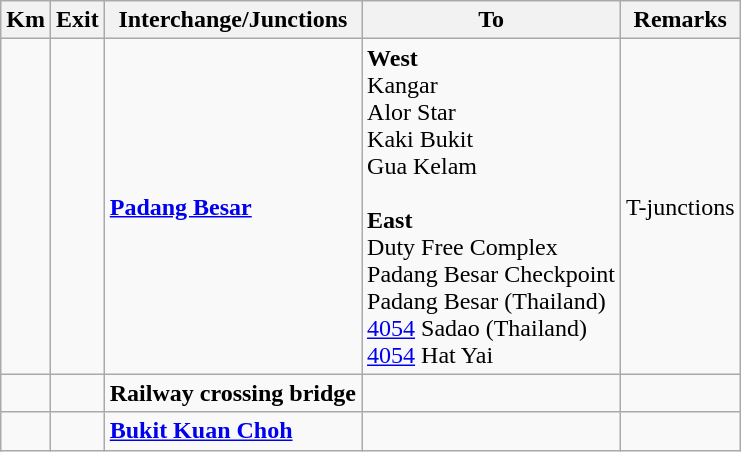<table class="wikitable">
<tr>
<th>Km</th>
<th>Exit</th>
<th>Interchange/Junctions</th>
<th>To</th>
<th>Remarks</th>
</tr>
<tr>
<td></td>
<td></td>
<td><strong><a href='#'>Padang Besar</a></strong></td>
<td><strong>West</strong><br> Kangar<br> Alor Star<br> Kaki Bukit<br> Gua Kelam<br><br><strong>East</strong><br>Duty Free Complex<br>Padang Besar Checkpoint<br>Padang Besar (Thailand)<br><a href='#'>4054</a>  Sadao (Thailand)<br><a href='#'>4054</a> Hat Yai</td>
<td>T-junctions</td>
</tr>
<tr>
<td></td>
<td></td>
<td><strong>Railway crossing bridge</strong></td>
<td></td>
<td></td>
</tr>
<tr>
<td></td>
<td></td>
<td><strong><a href='#'>Bukit Kuan Choh</a></strong></td>
<td></td>
<td></td>
</tr>
</table>
